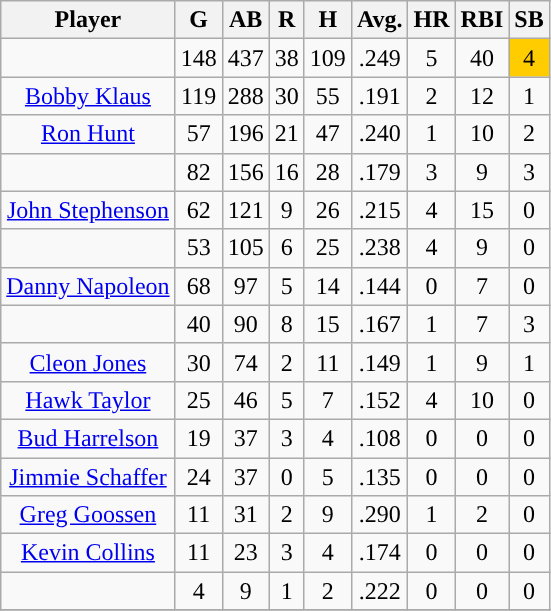<table class="wikitable sortable">
<tr>
<th>Player</th>
<th>G</th>
<th>AB</th>
<th>R</th>
<th>H</th>
<th>Avg.</th>
<th>HR</th>
<th>RBI</th>
<th>SB</th>
</tr>
<tr align="center">
<td></td>
<td>148</td>
<td>437</td>
<td>38</td>
<td>109</td>
<td>.249</td>
<td>5</td>
<td>40</td>
<td bgcolor="#FFCC00">4</td>
</tr>
<tr align="center">
<td><a href='#'>Bobby Klaus</a></td>
<td>119</td>
<td>288</td>
<td>30</td>
<td>55</td>
<td>.191</td>
<td>2</td>
<td>12</td>
<td>1</td>
</tr>
<tr align="center">
<td><a href='#'>Ron Hunt</a></td>
<td>57</td>
<td>196</td>
<td>21</td>
<td>47</td>
<td>.240</td>
<td>1</td>
<td>10</td>
<td>2</td>
</tr>
<tr align="center">
<td></td>
<td>82</td>
<td>156</td>
<td>16</td>
<td>28</td>
<td>.179</td>
<td>3</td>
<td>9</td>
<td>3</td>
</tr>
<tr align="center">
<td><a href='#'>John Stephenson</a></td>
<td>62</td>
<td>121</td>
<td>9</td>
<td>26</td>
<td>.215</td>
<td>4</td>
<td>15</td>
<td>0</td>
</tr>
<tr align="center">
<td></td>
<td>53</td>
<td>105</td>
<td>6</td>
<td>25</td>
<td>.238</td>
<td>4</td>
<td>9</td>
<td>0</td>
</tr>
<tr align="center">
<td><a href='#'>Danny Napoleon</a></td>
<td>68</td>
<td>97</td>
<td>5</td>
<td>14</td>
<td>.144</td>
<td>0</td>
<td>7</td>
<td>0</td>
</tr>
<tr align="center">
<td></td>
<td>40</td>
<td>90</td>
<td>8</td>
<td>15</td>
<td>.167</td>
<td>1</td>
<td>7</td>
<td>3</td>
</tr>
<tr align="center">
<td><a href='#'>Cleon Jones</a></td>
<td>30</td>
<td>74</td>
<td>2</td>
<td>11</td>
<td>.149</td>
<td>1</td>
<td>9</td>
<td>1</td>
</tr>
<tr align="center">
<td><a href='#'>Hawk Taylor</a></td>
<td>25</td>
<td>46</td>
<td>5</td>
<td>7</td>
<td>.152</td>
<td>4</td>
<td>10</td>
<td>0</td>
</tr>
<tr align="center">
<td><a href='#'>Bud Harrelson</a></td>
<td>19</td>
<td>37</td>
<td>3</td>
<td>4</td>
<td>.108</td>
<td>0</td>
<td>0</td>
<td>0</td>
</tr>
<tr align="center">
<td><a href='#'>Jimmie Schaffer</a></td>
<td>24</td>
<td>37</td>
<td>0</td>
<td>5</td>
<td>.135</td>
<td>0</td>
<td>0</td>
<td>0</td>
</tr>
<tr align="center">
<td><a href='#'>Greg Goossen</a></td>
<td>11</td>
<td>31</td>
<td>2</td>
<td>9</td>
<td>.290</td>
<td>1</td>
<td>2</td>
<td>0</td>
</tr>
<tr align="center">
<td><a href='#'>Kevin Collins</a></td>
<td>11</td>
<td>23</td>
<td>3</td>
<td>4</td>
<td>.174</td>
<td>0</td>
<td>0</td>
<td>0</td>
</tr>
<tr align="center">
<td></td>
<td>4</td>
<td>9</td>
<td>1</td>
<td>2</td>
<td>.222</td>
<td>0</td>
<td>0</td>
<td>0</td>
</tr>
<tr align="center">
</tr>
</table>
